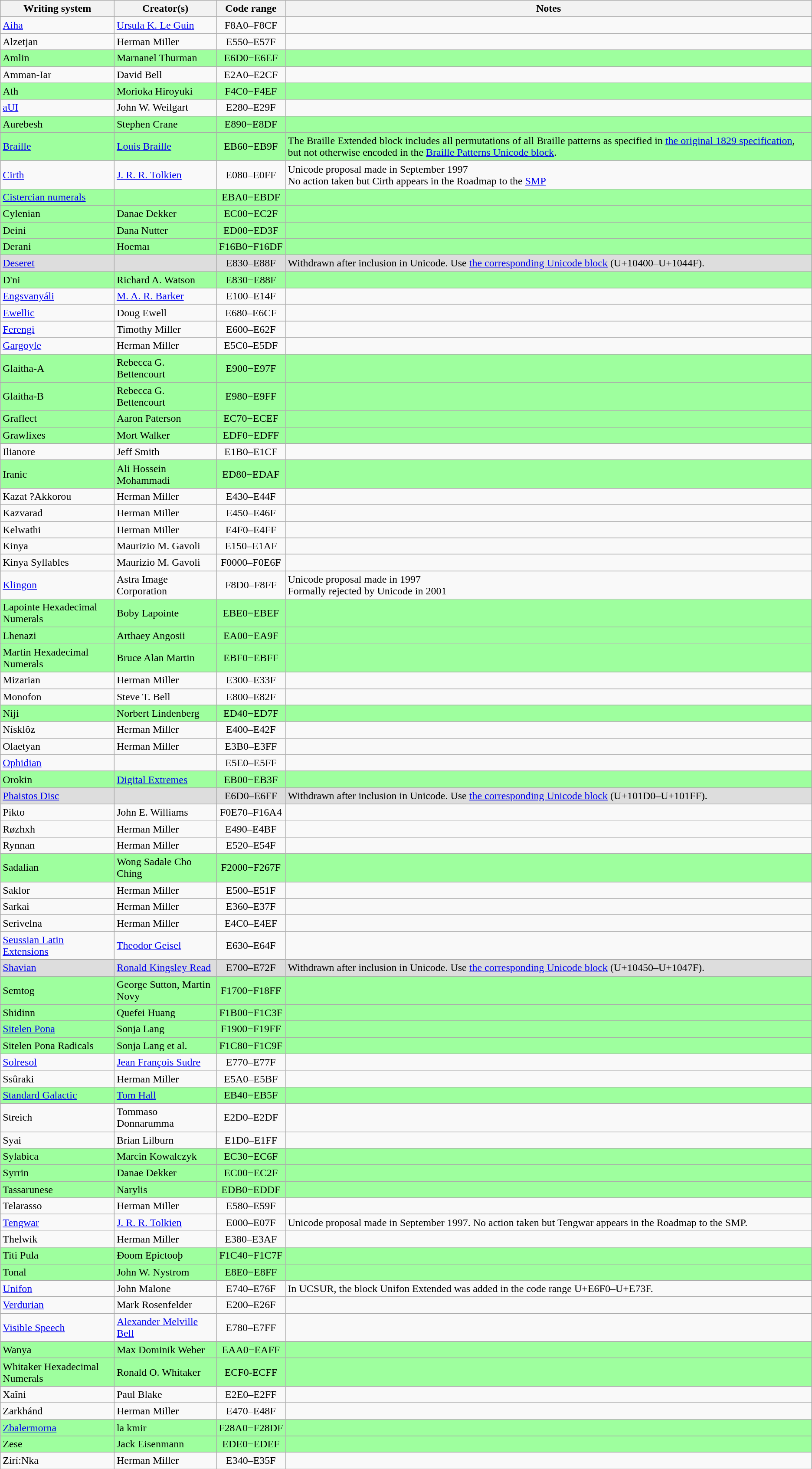<table border="1" class="wikitable sortable">
<tr>
<th>Writing system</th>
<th>Creator(s)</th>
<th data-sort-type="number">Code range</th>
<th>Notes</th>
</tr>
<tr>
<td><a href='#'>Aiha</a></td>
<td><a href='#'>Ursula K. Le Guin</a></td>
<td align="center" data-sort-value="63648">F8A0–F8CF</td>
<td></td>
</tr>
<tr>
<td>Alzetjan</td>
<td>Herman Miller</td>
<td align="center" data-sort-value="58704">E550–E57F</td>
<td></td>
</tr>
<tr>
<td style="background: #9eff9e">Amlin</td>
<td style="background: #9eff9e">Marnanel Thurman</td>
<td style="background: #9eff9e" align="center" data-sort-value="59088">E6D0−E6EF</td>
<td style="background: #9eff9e"></td>
</tr>
<tr>
<td>Amman-Iar</td>
<td>David Bell</td>
<td align="center" data-sort-value="58016">E2A0–E2CF</td>
<td></td>
</tr>
<tr>
<td style="background: #9eff9e">Ath</td>
<td style="background: #9eff9e">Morioka Hiroyuki</td>
<td style="background: #9eff9e"  align="center" data-sort-value="62656">F4C0−F4EF</td>
<td style="background: #9eff9e"></td>
</tr>
<tr>
<td><a href='#'>aUI</a></td>
<td>John W. Weilgart</td>
<td align="center" data-sort-value="57984">E280–E29F</td>
<td></td>
</tr>
<tr>
<td style="background: #9eff9e">Aurebesh</td>
<td style="background: #9eff9e">Stephen Crane</td>
<td style="background: #9eff9e" align="center" data-sort-value="59536">E890−E8DF</td>
<td style="background: #9eff9e"></td>
</tr>
<tr>
<td style="background: #9eff9e"><a href='#'>Braille</a></td>
<td style="background: #9eff9e"><a href='#'>Louis Braille</a></td>
<td style="background: #9eff9e" align="center" data-sort-value="60256">EB60−EB9F</td>
<td style="background: #9eff9e">The Braille Extended block includes all permutations of all Braille patterns as specified in <a href='#'>the original 1829 specification</a>, but not otherwise encoded in the <a href='#'>Braille Patterns Unicode block</a>.</td>
</tr>
<tr>
<td><a href='#'>Cirth</a></td>
<td><a href='#'>J. R. R. Tolkien</a></td>
<td align="center" data-sort-value="57472">E080–E0FF</td>
<td>Unicode proposal made in September 1997<br>No action taken but Cirth appears in the Roadmap to the <a href='#'>SMP</a></td>
</tr>
<tr>
<td style="background: #9eff9e"><a href='#'>Cistercian numerals</a></td>
<td style="background: #9eff9e"></td>
<td style="background: #9eff9e" align="center" data-sort-value="60320">EBA0−EBDF</td>
<td style="background: #9eff9e"></td>
</tr>
<tr>
<td style="background: #9eff9e">Cylenian</td>
<td style="background: #9eff9e">Danae Dekker</td>
<td style="background: #9eff9e" align="center" data-sort-value="60416">EC00−EC2F</td>
<td style="background: #9eff9e"></td>
</tr>
<tr>
<td style="background: #9eff9e">Deini</td>
<td style="background: #9eff9e">Dana Nutter</td>
<td style="background: #9eff9e" align="center" data-sort-value="60672">ED00−ED3F</td>
<td style="background: #9eff9e"></td>
</tr>
<tr>
<td style="background: #9eff9e">Derani</td>
<td style="background: #9eff9e">Hoemaı</td>
<td style="background: #9eff9e" align="center" data-sort-value="988848">F16B0−F16DF</td>
<td style="background: #9eff9e"></td>
</tr>
<tr>
<td style="background: #ddd"><a href='#'>Deseret</a></td>
<td style="background: #ddd"></td>
<td style="background: #ddd" align="center" data-sort-value="59440">E830–E88F</td>
<td style="background: #ddd">Withdrawn after inclusion in Unicode. Use <a href='#'>the corresponding Unicode block</a> (U+10400–U+1044F).</td>
</tr>
<tr>
<td style="background: #9eff9e">D'ni</td>
<td style="background: #9eff9e">Richard A. Watson</td>
<td style="background: #9eff9e" align="center" data-sort-value="59440">E830−E88F</td>
<td style="background: #9eff9e"></td>
</tr>
<tr>
<td><a href='#'>Engsvanyáli</a></td>
<td><a href='#'>M. A. R. Barker</a></td>
<td align="center" data-sort-value="57600">E100–E14F</td>
<td></td>
</tr>
<tr>
<td><a href='#'>Ewellic</a></td>
<td>Doug Ewell</td>
<td align="center" data-sort-value="59008">E680–E6CF</td>
<td></td>
</tr>
<tr>
<td><a href='#'>Ferengi</a></td>
<td>Timothy Miller</td>
<td align="center" data-sort-value="58880">E600–E62F</td>
<td></td>
</tr>
<tr>
<td><a href='#'>Gargoyle</a></td>
<td>Herman Miller</td>
<td align="center" data-sort-value="58816">E5C0–E5DF</td>
<td></td>
</tr>
<tr>
<td style="background: #9eff9e">Glaitha-A</td>
<td style="background: #9eff9e">Rebecca G. Bettencourt</td>
<td style="background: #9eff9e" align="center" data-sort-value="59648">E900−E97F</td>
<td style="background: #9eff9e"></td>
</tr>
<tr>
<td style="background: #9eff9e">Glaitha-B</td>
<td style="background: #9eff9e">Rebecca G. Bettencourt</td>
<td style="background: #9eff9e" align="center" data-sort-value="59776">E980−E9FF</td>
<td style="background: #9eff9e"></td>
</tr>
<tr>
<td style="background: #9eff9e">Graflect</td>
<td style="background: #9eff9e">Aaron Paterson</td>
<td style="background: #9eff9e" align="center" data-sort-value="60528">EC70−ECEF</td>
<td style="background: #9eff9e"></td>
</tr>
<tr>
<td style="background: #9eff9e">Grawlixes</td>
<td style="background: #9eff9e">Mort Walker</td>
<td style="background: #9eff9e" align="center" data-sort-value="60912">EDF0−EDFF</td>
<td style="background: #9eff9e"></td>
</tr>
<tr>
<td>Ilianore</td>
<td>Jeff Smith</td>
<td align="center" data-sort-value="57776">E1B0–E1CF</td>
<td></td>
</tr>
<tr>
<td style="background: #9eff9e">Iranic</td>
<td style="background: #9eff9e">Ali Hossein Mohammadi</td>
<td style="background: #9eff9e" align="center" data-sort-value="60800">ED80−EDAF</td>
<td style="background: #9eff9e"></td>
</tr>
<tr>
<td>Kazat ?Akkorou</td>
<td>Herman Miller</td>
<td align="center" data-sort-value="58416">E430–E44F</td>
<td></td>
</tr>
<tr>
<td>Kazvarad</td>
<td>Herman Miller</td>
<td align="center" data-sort-value="58448">E450–E46F</td>
<td></td>
</tr>
<tr>
<td>Kelwathi</td>
<td>Herman Miller</td>
<td align="center" data-sort-value="58608">E4F0–E4FF</td>
<td></td>
</tr>
<tr>
<td>Kinya</td>
<td>Maurizio M. Gavoli</td>
<td align="center" data-sort-value="57680">E150–E1AF</td>
<td></td>
</tr>
<tr>
<td>Kinya Syllables</td>
<td>Maurizio M. Gavoli</td>
<td align="center" data-sort-value="983040">F0000–F0E6F</td>
<td></td>
</tr>
<tr>
<td><a href='#'>Klingon</a></td>
<td>Astra Image Corporation</td>
<td align="center" data-sort-value="63696">F8D0–F8FF</td>
<td>Unicode proposal made in 1997<br>Formally rejected by Unicode in 2001</td>
</tr>
<tr>
<td style="background: #9eff9e">Lapointe Hexadecimal Numerals</td>
<td style="background: #9eff9e">Boby Lapointe</td>
<td style="background: #9eff9e" align="center" data-sort-value="60384">EBE0−EBEF</td>
<td style="background: #9eff9e"></td>
</tr>
<tr>
<td style="background: #9eff9e">Lhenazi</td>
<td style="background: #9eff9e">Arthaey Angosii</td>
<td style="background: #9eff9e" align="center" data-sort-value="59904">EA00−EA9F</td>
<td style="background: #9eff9e"></td>
</tr>
<tr>
<td style="background: #9eff9e">Martin Hexadecimal Numerals</td>
<td style="background: #9eff9e">Bruce Alan Martin</td>
<td style="background: #9eff9e" align="center" data-sort-value="60400">EBF0−EBFF</td>
<td style="background: #9eff9e"></td>
</tr>
<tr>
<td>Mizarian</td>
<td>Herman Miller</td>
<td align="center" data-sort-value="58112">E300–E33F</td>
<td></td>
</tr>
<tr>
<td>Monofon</td>
<td>Steve T. Bell</td>
<td align="center" data-sort-value="59392">E800–E82F</td>
<td></td>
</tr>
<tr>
<td style="background: #9eff9e">Niji</td>
<td style="background: #9eff9e">Norbert Lindenberg</td>
<td style="background: #9eff9e" align="center" data-sort-value="60736">ED40−ED7F</td>
<td style="background: #9eff9e"></td>
</tr>
<tr>
<td>Nísklôz</td>
<td>Herman Miller</td>
<td align="center" data-sort-value="58368">E400–E42F</td>
<td></td>
</tr>
<tr>
<td>Olaetyan</td>
<td>Herman Miller</td>
<td align="center" data-sort-value="58288">E3B0–E3FF</td>
<td></td>
</tr>
<tr>
<td><a href='#'>Ophidian</a></td>
<td></td>
<td align="center" data-sort-value="58848">E5E0–E5FF</td>
<td></td>
</tr>
<tr>
<td style="background: #9eff9e">Orokin</td>
<td style="background: #9eff9e"><a href='#'>Digital Extremes</a></td>
<td style="background: #9eff9e" align="center" data-sort-value="60160">EB00−EB3F</td>
<td style="background: #9eff9e"></td>
</tr>
<tr>
<td style="background: #ddd"><a href='#'>Phaistos Disc</a></td>
<td style="background: #ddd"></td>
<td style="background: #ddd" align="center" data-sort-value="59088">E6D0–E6FF</td>
<td style="background: #ddd">Withdrawn after inclusion in Unicode. Use <a href='#'>the corresponding Unicode block</a> (U+101D0–U+101FF).</td>
</tr>
<tr>
<td>Pikto</td>
<td>John E. Williams</td>
<td align="center" data-sort-value="986736">F0E70–F16A4</td>
<td></td>
</tr>
<tr>
<td>Røzhxh</td>
<td>Herman Miller</td>
<td align="center" data-sort-value="58512">E490–E4BF</td>
<td></td>
</tr>
<tr>
<td>Rynnan</td>
<td>Herman Miller</td>
<td align="center" data-sort-value="58656">E520–E54F</td>
<td></td>
</tr>
<tr>
<td style="background: #9eff9e">Sadalian</td>
<td style="background: #9eff9e">Wong Sadale Cho Ching</td>
<td style="background: #9eff9e" align="center" data-sort-value="991232">F2000−F267F</td>
<td style="background: #9eff9e"></td>
</tr>
<tr>
<td>Saklor</td>
<td>Herman Miller</td>
<td align="center" data-sort-value="58624">E500–E51F</td>
<td></td>
</tr>
<tr>
<td>Sarkai</td>
<td>Herman Miller</td>
<td align="center" data-sort-value="58208">E360–E37F</td>
<td></td>
</tr>
<tr>
<td>Serivelna</td>
<td>Herman Miller</td>
<td align="center" data-sort-value="58560">E4C0–E4EF</td>
<td></td>
</tr>
<tr>
<td><a href='#'>Seussian Latin Extensions</a></td>
<td><a href='#'>Theodor Geisel</a></td>
<td align="center" data-sort-value="58928">E630–E64F</td>
<td></td>
</tr>
<tr>
<td style="background: #ddd"><a href='#'>Shavian</a></td>
<td style="background: #ddd"><a href='#'>Ronald Kingsley Read</a></td>
<td style="background: #ddd" align="center" data-sort-value="59136">E700–E72F</td>
<td style="background: #ddd">Withdrawn after inclusion in Unicode. Use <a href='#'>the corresponding Unicode block</a> (U+10450–U+1047F).</td>
</tr>
<tr>
<td style="background: #9eff9e">Semtog</td>
<td style="background: #9eff9e">George Sutton, Martin Novy</td>
<td style="background: #9eff9e" align="center" data-sort-value="988928">F1700−F18FF</td>
<td style="background: #9eff9e"></td>
</tr>
<tr>
<td style="background: #9eff9e">Shidinn</td>
<td style="background: #9eff9e">Quefei Huang</td>
<td style="background: #9eff9e" align="center" data-sort-value="989952">F1B00−F1C3F</td>
<td style="background: #9eff9e"></td>
</tr>
<tr>
<td style="background: #9eff9e"><a href='#'>Sitelen Pona</a></td>
<td style="background: #9eff9e">Sonja Lang</td>
<td style="background: #9eff9e" align="center" data-sort-value="989440">F1900−F19FF</td>
<td style="background: #9eff9e"></td>
</tr>
<tr>
<td style="background: #9eff9e">Sitelen Pona Radicals</td>
<td style="background: #9eff9e">Sonja Lang et al.</td>
<td style="background: #9eff9e" align="center" data-sort-value="990336">F1C80−F1C9F</td>
<td style="background: #9eff9e"></td>
</tr>
<tr>
<td><a href='#'>Solresol</a></td>
<td><a href='#'>Jean François Sudre</a></td>
<td align="center" data-sort-value="59248">E770–E77F</td>
<td></td>
</tr>
<tr>
<td>Ssûraki</td>
<td>Herman Miller</td>
<td align="center" data-sort-value="58784">E5A0–E5BF</td>
<td></td>
</tr>
<tr>
<td style="background: #9eff9e"><a href='#'>Standard Galactic</a></td>
<td style="background: #9eff9e"><a href='#'>Tom Hall</a></td>
<td style="background: #9eff9e" align="center" data-sort-value="60224">EB40−EB5F</td>
<td style="background: #9eff9e"></td>
</tr>
<tr>
<td>Streich</td>
<td>Tommaso Donnarumma</td>
<td align="center" data-sort-value="58064">E2D0–E2DF</td>
<td></td>
</tr>
<tr>
<td>Syai</td>
<td>Brian Lilburn</td>
<td align="center" data-sort-value="57808">E1D0–E1FF</td>
<td></td>
</tr>
<tr>
<td style="background: #9eff9e">Sylabica</td>
<td style="background: #9eff9e">Marcin Kowalczyk</td>
<td style="background: #9eff9e" align="center" data-sort-value="58960">EC30−EC6F</td>
<td style="background: #9eff9e"></td>
</tr>
<tr>
<td style="background: #9eff9e">Syrrin</td>
<td style="background: #9eff9e">Danae Dekker</td>
<td style="background: #9eff9e" align="center" data-sort-value="60464">EC00−EC2F</td>
<td style="background: #9eff9e"></td>
</tr>
<tr>
<td style="background: #9eff9e">Tassarunese</td>
<td style="background: #9eff9e">Narylis</td>
<td style="background: #9eff9e" align="center" data-sort-value="60848">EDB0−EDDF</td>
<td style="background: #9eff9e"></td>
</tr>
<tr>
<td>Telarasso</td>
<td>Herman Miller</td>
<td align="center" data-sort-value="58752">E580–E59F</td>
<td></td>
</tr>
<tr>
<td><a href='#'>Tengwar</a></td>
<td><a href='#'>J. R. R. Tolkien</a></td>
<td align="center" data-sort-value="57344">E000–E07F</td>
<td>Unicode proposal made in September 1997. No action taken but Tengwar appears in the Roadmap to the SMP.</td>
</tr>
<tr>
<td>Thelwik</td>
<td>Herman Miller</td>
<td align="center" data-sort-value="58240">E380–E3AF</td>
<td></td>
</tr>
<tr>
<td style="background: #9eff9e">Titi Pula</td>
<td style="background: #9eff9e">Ðoom Epictooþ</td>
<td style="background: #9eff9e" align="center" data-sort-value="990272">F1C40−F1C7F</td>
<td style="background: #9eff9e"></td>
</tr>
<tr>
<td style="background: #9eff9e">Tonal</td>
<td style="background: #9eff9e">John W. Nystrom</td>
<td style="background: #9eff9e" align="center" data-sort-value="59616">E8E0−E8FF</td>
<td style="background: #9eff9e"></td>
</tr>
<tr>
<td><a href='#'>Unifon</a></td>
<td>John Malone</td>
<td align="center" data-sort-value="59200">E740–E76F</td>
<td>In UCSUR, the block Unifon Extended was added in the code range U+E6F0–U+E73F.</td>
</tr>
<tr>
<td><a href='#'>Verdurian</a></td>
<td>Mark Rosenfelder</td>
<td align="center" data-sort-value="57856">E200–E26F</td>
<td></td>
</tr>
<tr>
<td><a href='#'>Visible Speech</a></td>
<td><a href='#'>Alexander Melville Bell</a></td>
<td align="center" data-sort-value="59264">E780–E7FF</td>
<td></td>
</tr>
<tr>
</tr>
<tr>
<td style="background: #9eff9e">Wanya</td>
<td style="background: #9eff9e">Max Dominik Weber</td>
<td style="background: #9eff9e" align="center" data-sort-value="60064">EAA0−EAFF</td>
<td style="background: #9eff9e"></td>
</tr>
<tr>
<td style="background: #9eff9e">Whitaker Hexadecimal Numerals</td>
<td style="background: #9eff9e">Ronald O. Whitaker</td>
<td style="background: #9eff9e" align="center" data-sort-value="60656">ECF0-ECFF</td>
<td style="background: #9eff9e"></td>
</tr>
<tr>
<td>Xaîni</td>
<td>Paul Blake</td>
<td align="center" data-sort-value="58080">E2E0–E2FF</td>
<td></td>
</tr>
<tr>
<td>Zarkhánd</td>
<td>Herman Miller</td>
<td align="center" data-sort-value="58480">E470–E48F</td>
<td></td>
</tr>
<tr>
<td style="background: #9eff9e"><a href='#'>Zbalermorna</a></td>
<td style="background: #9eff9e">la kmir</td>
<td style="background: #9eff9e" align="center" data-sort-value="993440">F28A0−F28DF</td>
<td style="background: #9eff9e"></td>
</tr>
<tr>
<td style="background: #9eff9e">Zese</td>
<td style="background: #9eff9e">Jack Eisenmann</td>
<td style="background: #9eff9e" align="center" data-sort-value="60864">EDE0−EDEF</td>
<td style="background: #9eff9e"></td>
</tr>
<tr>
<td>Zírí:Nka</td>
<td>Herman Miller</td>
<td align="center" data-sort-value="58176">E340–E35F</td>
<td></td>
</tr>
</table>
